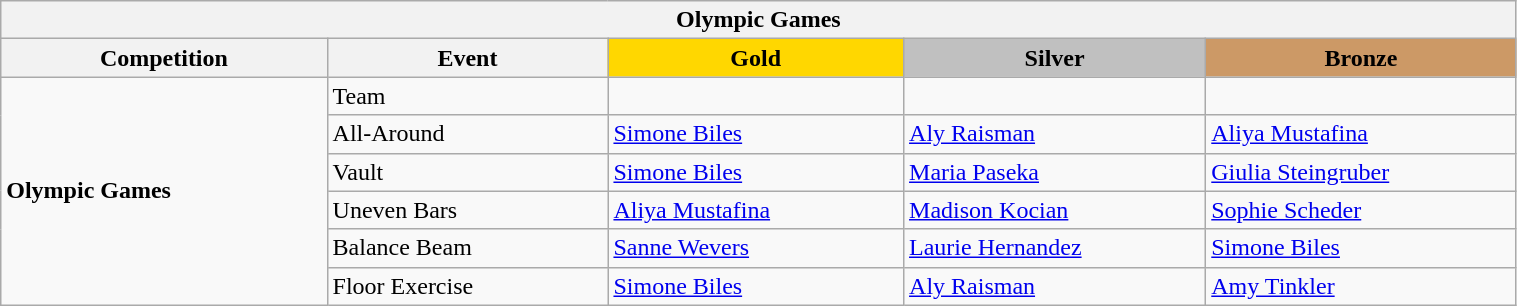<table class="wikitable" style="width:80%;">
<tr>
<th colspan=5>Olympic Games</th>
</tr>
<tr>
<th style="text-align:center; width:5%;">Competition</th>
<th style="text-align:center; width:5%;">Event</th>
<td style="text-align:center; width:5%; background:gold;"><strong>Gold</strong></td>
<td style="text-align:center; width:5%; background:silver;"><strong>Silver</strong></td>
<td style="text-align:center; width:5%; background:#c96;"><strong>Bronze</strong></td>
</tr>
<tr>
<td rowspan=6><strong>Olympic Games</strong></td>
<td>Team</td>
<td></td>
<td></td>
<td></td>
</tr>
<tr>
<td>All-Around</td>
<td> <a href='#'>Simone Biles</a></td>
<td> <a href='#'>Aly Raisman</a></td>
<td> <a href='#'>Aliya Mustafina</a></td>
</tr>
<tr>
<td>Vault</td>
<td> <a href='#'>Simone Biles</a></td>
<td> <a href='#'>Maria Paseka</a></td>
<td> <a href='#'>Giulia Steingruber</a></td>
</tr>
<tr>
<td>Uneven Bars</td>
<td> <a href='#'>Aliya Mustafina</a></td>
<td> <a href='#'>Madison Kocian</a></td>
<td> <a href='#'>Sophie Scheder</a></td>
</tr>
<tr>
<td>Balance Beam</td>
<td> <a href='#'>Sanne Wevers</a></td>
<td> <a href='#'>Laurie Hernandez</a></td>
<td> <a href='#'>Simone Biles</a></td>
</tr>
<tr>
<td>Floor Exercise</td>
<td> <a href='#'>Simone Biles</a></td>
<td> <a href='#'>Aly Raisman</a></td>
<td> <a href='#'>Amy Tinkler</a></td>
</tr>
</table>
